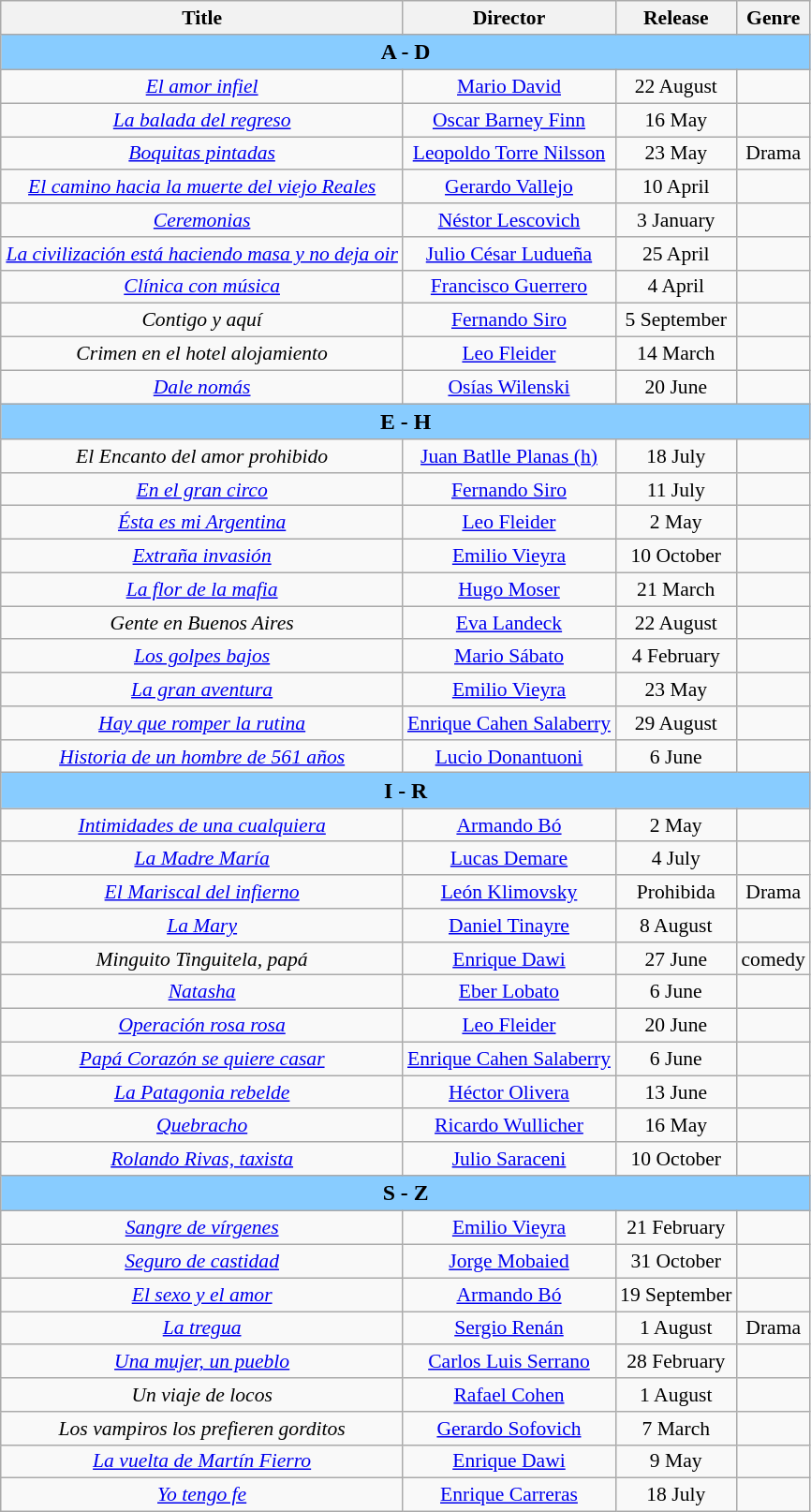<table class="wikitable" style="margin:1em 0 1em 1em; text-align: center; font-size: 90%;">
<tr>
<th scope="col">Title</th>
<th scope="col">Director</th>
<th scope="col">Release</th>
<th scope="col">Genre</th>
</tr>
<tr>
<th colspan="4" style="background-color:#88ccff; font-size:110%;"><strong>A  -  D</strong></th>
</tr>
<tr>
<td><em><a href='#'>El amor infiel</a></em></td>
<td><a href='#'>Mario David</a></td>
<td>22 August</td>
<td></td>
</tr>
<tr>
<td><em><a href='#'>La balada del regreso</a></em></td>
<td><a href='#'>Oscar Barney Finn</a></td>
<td>16 May</td>
<td></td>
</tr>
<tr>
<td><em><a href='#'>Boquitas pintadas</a></em></td>
<td><a href='#'>Leopoldo Torre Nilsson</a></td>
<td>23 May</td>
<td>Drama</td>
</tr>
<tr>
<td><em><a href='#'>El camino hacia la muerte del viejo Reales</a></em></td>
<td><a href='#'>Gerardo Vallejo</a></td>
<td>10 April</td>
<td></td>
</tr>
<tr>
<td><em><a href='#'>Ceremonias</a></em></td>
<td><a href='#'>Néstor Lescovich</a></td>
<td>3 January</td>
<td></td>
</tr>
<tr>
<td><em><a href='#'>La civilización está haciendo masa y no deja oir</a></em></td>
<td><a href='#'>Julio César Ludueña</a></td>
<td>25 April</td>
<td></td>
</tr>
<tr>
<td><em><a href='#'>Clínica con música</a></em></td>
<td><a href='#'>Francisco Guerrero</a></td>
<td>4 April</td>
<td></td>
</tr>
<tr>
<td><em>Contigo y aquí</em></td>
<td><a href='#'>Fernando Siro</a></td>
<td>5 September</td>
<td></td>
</tr>
<tr>
<td><em>Crimen en el hotel alojamiento</em></td>
<td><a href='#'>Leo Fleider</a></td>
<td>14 March</td>
<td></td>
</tr>
<tr>
<td><em><a href='#'>Dale nomás</a></em></td>
<td><a href='#'>Osías Wilenski</a></td>
<td>20 June</td>
<td></td>
</tr>
<tr>
<th colspan="4" style="background-color:#88ccff; font-size:110%;"><strong>E  -  H</strong></th>
</tr>
<tr>
<td><em>El Encanto del amor prohibido</em></td>
<td><a href='#'>Juan Batlle Planas (h)</a></td>
<td>18 July</td>
<td></td>
</tr>
<tr>
<td><em><a href='#'>En el gran circo</a></em></td>
<td><a href='#'>Fernando Siro</a></td>
<td>11 July</td>
<td></td>
</tr>
<tr>
<td><em><a href='#'>Ésta es mi Argentina</a></em></td>
<td><a href='#'>Leo Fleider</a></td>
<td>2 May</td>
<td></td>
</tr>
<tr>
<td><em><a href='#'>Extraña invasión</a></em></td>
<td><a href='#'>Emilio Vieyra</a></td>
<td>10 October</td>
<td></td>
</tr>
<tr>
<td><em><a href='#'>La flor de la mafia</a></em></td>
<td><a href='#'>Hugo Moser</a></td>
<td>21 March</td>
<td></td>
</tr>
<tr>
<td><em>Gente en Buenos Aires</em></td>
<td><a href='#'>Eva Landeck</a></td>
<td>22 August</td>
<td></td>
</tr>
<tr>
<td><em><a href='#'>Los golpes bajos</a></em></td>
<td><a href='#'>Mario Sábato</a></td>
<td>4 February</td>
<td></td>
</tr>
<tr>
<td><em><a href='#'>La gran aventura</a></em></td>
<td><a href='#'>Emilio Vieyra</a></td>
<td>23 May</td>
<td></td>
</tr>
<tr>
<td><em><a href='#'>Hay que romper la rutina</a></em></td>
<td><a href='#'>Enrique Cahen Salaberry</a></td>
<td>29 August</td>
<td></td>
</tr>
<tr>
<td><em><a href='#'>Historia de un hombre de 561 años</a></em></td>
<td><a href='#'>Lucio Donantuoni</a></td>
<td>6 June</td>
<td></td>
</tr>
<tr>
<th colspan="4" style="background-color:#88ccff; font-size:110%;"><strong>I  -  R</strong></th>
</tr>
<tr>
<td><em><a href='#'>Intimidades de una cualquiera</a></em></td>
<td><a href='#'>Armando Bó</a></td>
<td>2 May</td>
<td></td>
</tr>
<tr>
<td><em><a href='#'>La Madre María</a></em></td>
<td><a href='#'>Lucas Demare</a></td>
<td>4 July</td>
<td></td>
</tr>
<tr>
<td><em><a href='#'>El Mariscal del infierno</a></em></td>
<td><a href='#'>León Klimovsky</a></td>
<td>Prohibida</td>
<td>Drama</td>
</tr>
<tr>
<td><em><a href='#'>La Mary</a></em></td>
<td><a href='#'>Daniel Tinayre</a></td>
<td>8 August</td>
<td></td>
</tr>
<tr>
<td><em>Minguito Tinguitela, papá</em></td>
<td><a href='#'>Enrique Dawi</a></td>
<td>27 June</td>
<td>comedy</td>
</tr>
<tr>
<td><em><a href='#'>Natasha</a></em></td>
<td><a href='#'>Eber Lobato</a></td>
<td>6 June</td>
<td></td>
</tr>
<tr>
<td><em><a href='#'>Operación rosa rosa</a></em></td>
<td><a href='#'>Leo Fleider</a></td>
<td>20 June</td>
<td></td>
</tr>
<tr>
<td><em><a href='#'>Papá Corazón se quiere casar</a></em></td>
<td><a href='#'>Enrique Cahen Salaberry</a></td>
<td>6 June</td>
<td></td>
</tr>
<tr>
<td><em><a href='#'>La Patagonia rebelde</a></em></td>
<td><a href='#'>Héctor Olivera</a></td>
<td>13 June</td>
<td></td>
</tr>
<tr>
<td><em><a href='#'>Quebracho</a></em></td>
<td><a href='#'>Ricardo Wullicher</a></td>
<td>16 May</td>
<td></td>
</tr>
<tr>
<td><em><a href='#'>Rolando Rivas, taxista</a></em></td>
<td><a href='#'>Julio Saraceni</a></td>
<td>10 October</td>
<td></td>
</tr>
<tr>
<th colspan="4" style="background-color:#88ccff; font-size:110%;"><strong>S  -  Z</strong></th>
</tr>
<tr>
<td><em><a href='#'>Sangre de vírgenes</a></em></td>
<td><a href='#'>Emilio Vieyra</a></td>
<td>21 February</td>
<td></td>
</tr>
<tr>
<td><em><a href='#'>Seguro de castidad</a></em></td>
<td><a href='#'>Jorge Mobaied</a></td>
<td>31 October</td>
<td></td>
</tr>
<tr>
<td><em><a href='#'>El sexo y el amor</a></em></td>
<td><a href='#'>Armando Bó</a></td>
<td>19 September</td>
<td></td>
</tr>
<tr>
<td><em><a href='#'>La tregua</a></em></td>
<td><a href='#'>Sergio Renán</a></td>
<td>1 August</td>
<td>Drama</td>
</tr>
<tr>
<td><em><a href='#'>Una mujer, un pueblo</a></em></td>
<td><a href='#'>Carlos Luis Serrano</a></td>
<td>28 February</td>
<td></td>
</tr>
<tr>
<td><em>Un viaje de locos</em></td>
<td><a href='#'>Rafael Cohen</a></td>
<td>1 August</td>
<td></td>
</tr>
<tr>
<td><em>Los vampiros los prefieren gorditos</em></td>
<td><a href='#'>Gerardo Sofovich</a></td>
<td>7 March</td>
<td></td>
</tr>
<tr>
<td><em><a href='#'>La vuelta de Martín Fierro</a></em></td>
<td><a href='#'>Enrique Dawi</a></td>
<td>9 May</td>
<td></td>
</tr>
<tr>
<td><em><a href='#'>Yo tengo fe</a></em></td>
<td><a href='#'>Enrique Carreras</a></td>
<td>18 July</td>
<td></td>
</tr>
</table>
